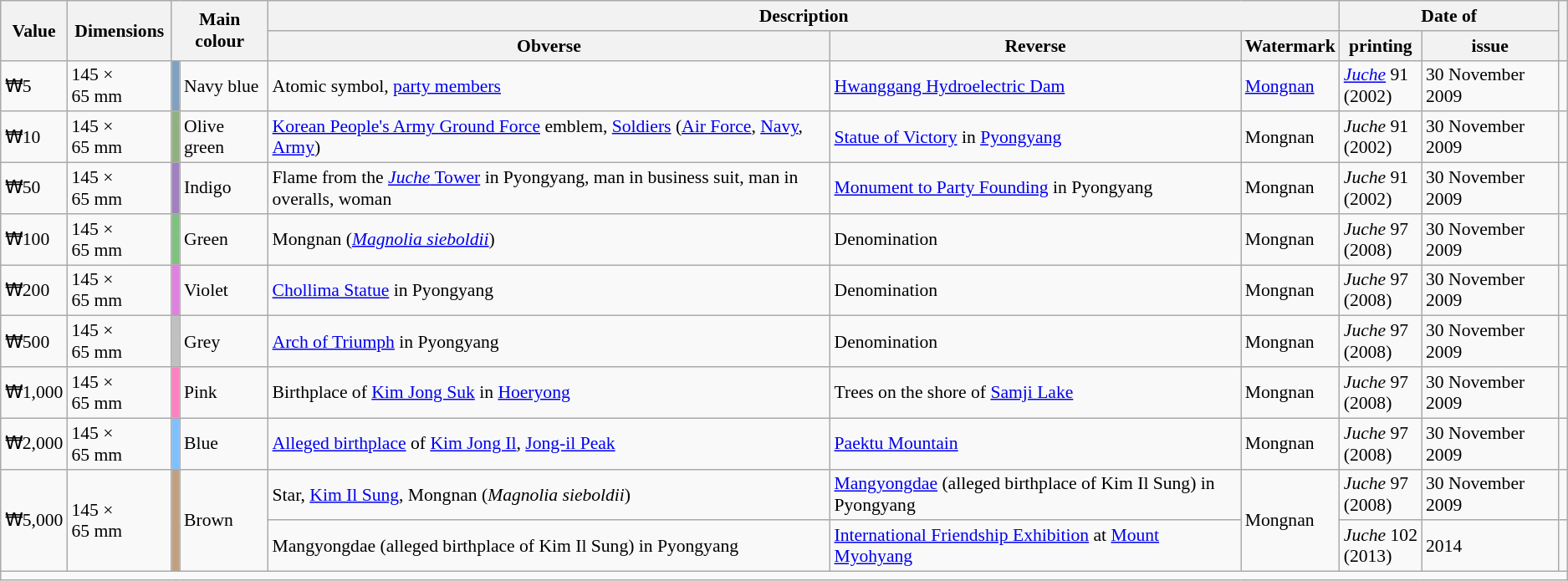<table class="wikitable" style="font-size: 90%">
<tr>
<th rowspan="2">Value</th>
<th rowspan="2">Dimensions</th>
<th colspan="2" rowspan="2">Main colour</th>
<th colspan="3">Description</th>
<th colspan="2">Date of</th>
<th rowspan="2"></th>
</tr>
<tr>
<th>Obverse</th>
<th>Reverse</th>
<th>Watermark</th>
<th>printing</th>
<th>issue</th>
</tr>
<tr>
<td>₩5</td>
<td>145 × 65 mm</td>
<td style="background:#80A0C0;width:0"></td>
<td>Navy blue</td>
<td>Atomic symbol, <a href='#'>party members</a></td>
<td><a href='#'>Hwanggang Hydroelectric Dam</a></td>
<td><a href='#'>Mongnan</a></td>
<td><em><a href='#'>Juche</a></em> 91<br>(2002)</td>
<td>30 November 2009</td>
<td></td>
</tr>
<tr>
<td>₩10</td>
<td>145 × 65 mm</td>
<td style="background:#90B080"></td>
<td>Olive green</td>
<td><a href='#'>Korean People's Army Ground Force</a> emblem, <a href='#'>Soldiers</a> (<a href='#'>Air Force</a>, <a href='#'>Navy</a>, <a href='#'>Army</a>)</td>
<td><a href='#'>Statue of Victory</a> in <a href='#'>Pyongyang</a></td>
<td>Mongnan</td>
<td><em>Juche</em> 91<br>(2002)</td>
<td>30 November 2009</td>
<td></td>
</tr>
<tr>
<td>₩50</td>
<td>145 × 65 mm</td>
<td style="background:#A080C0"></td>
<td>Indigo</td>
<td>Flame from the <a href='#'><em>Juche</em> Tower</a> in Pyongyang, man in business suit, man in overalls, woman</td>
<td><a href='#'>Monument to Party Founding</a> in Pyongyang</td>
<td>Mongnan</td>
<td><em>Juche</em> 91<br>(2002)</td>
<td>30 November 2009</td>
<td></td>
</tr>
<tr>
<td>₩100</td>
<td>145 × 65 mm</td>
<td style="background:#80C080"></td>
<td>Green</td>
<td>Mongnan (<em><a href='#'>Magnolia sieboldii</a></em>)</td>
<td>Denomination</td>
<td>Mongnan</td>
<td><em>Juche</em> 97<br>(2008)</td>
<td>30 November 2009</td>
<td></td>
</tr>
<tr>
<td>₩200</td>
<td>145 × 65 mm</td>
<td style="background:#E080E0"></td>
<td>Violet</td>
<td><a href='#'>Chollima Statue</a> in Pyongyang</td>
<td>Denomination</td>
<td>Mongnan</td>
<td><em>Juche</em> 97<br>(2008)</td>
<td>30 November 2009</td>
<td></td>
</tr>
<tr>
<td>₩500</td>
<td>145 × 65 mm</td>
<td style="background:#C0C0C0"></td>
<td>Grey</td>
<td><a href='#'>Arch of Triumph</a> in Pyongyang</td>
<td>Denomination</td>
<td>Mongnan</td>
<td><em>Juche</em> 97<br>(2008)</td>
<td>30 November 2009</td>
<td></td>
</tr>
<tr>
<td>₩1,000</td>
<td>145 × 65 mm</td>
<td style="background:#FF80C0"></td>
<td>Pink</td>
<td>Birthplace of <a href='#'>Kim Jong Suk</a> in <a href='#'>Hoeryong</a></td>
<td>Trees on the shore of <a href='#'>Samji Lake</a></td>
<td>Mongnan</td>
<td><em>Juche</em> 97<br>(2008)</td>
<td>30 November 2009</td>
<td></td>
</tr>
<tr>
<td>₩2,000</td>
<td>145 × 65 mm</td>
<td style="background:#80C0FF"></td>
<td>Blue</td>
<td><a href='#'>Alleged birthplace</a> of <a href='#'>Kim Jong Il</a>, <a href='#'>Jong-il Peak</a></td>
<td><a href='#'>Paektu Mountain</a></td>
<td>Mongnan</td>
<td><em>Juche</em> 97<br>(2008)</td>
<td>30 November 2009</td>
<td></td>
</tr>
<tr>
<td rowspan="2">₩5,000</td>
<td rowspan="2">145 × 65 mm</td>
<td rowspan="2" style="background:#C0A080"></td>
<td rowspan="2">Brown</td>
<td>Star, <a href='#'>Kim Il Sung</a>, Mongnan (<em>Magnolia sieboldii</em>)</td>
<td><a href='#'>Mangyongdae</a> (alleged birthplace of Kim Il Sung) in Pyongyang</td>
<td rowspan="2">Mongnan</td>
<td><em>Juche</em> 97<br>(2008)</td>
<td>30 November 2009</td>
<td></td>
</tr>
<tr>
<td>Mangyongdae (alleged birthplace of Kim Il Sung) in Pyongyang</td>
<td><a href='#'>International Friendship Exhibition</a> at <a href='#'>Mount Myohyang</a></td>
<td><em>Juche</em> 102<br>(2013)</td>
<td>2014</td>
<td></td>
</tr>
<tr>
<td colspan="10"></td>
</tr>
</table>
